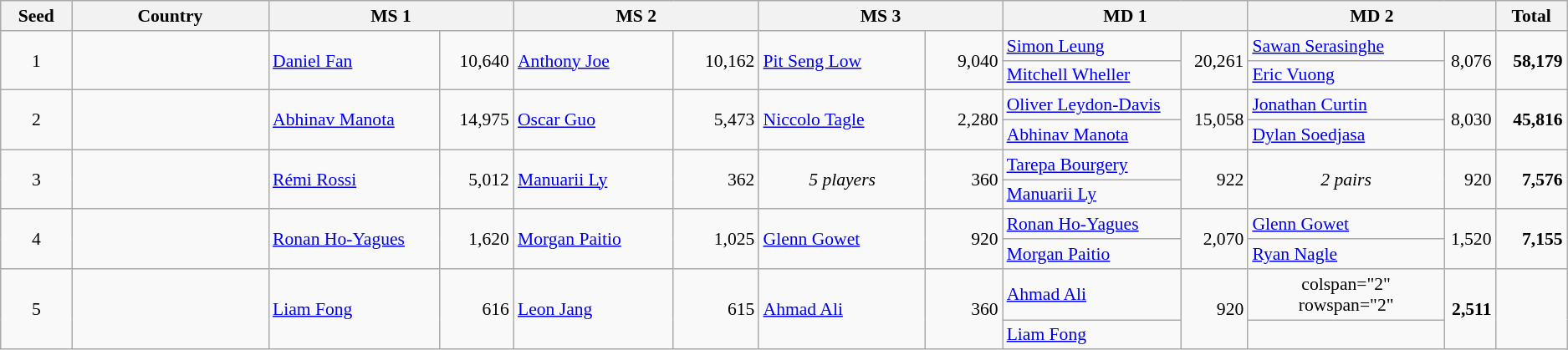<table class="wikitable" style="font-size:90%; text-align:center">
<tr>
<th width="50">Seed</th>
<th width="150">Country</th>
<th width="200" colspan="2">MS 1</th>
<th width="200" colspan="2">MS 2</th>
<th width="200" colspan="2">MS 3</th>
<th width="200" colspan="2">MD 1</th>
<th width="200" colspan="2">MD 2</th>
<th width="50">Total</th>
</tr>
<tr>
<td rowspan="2">1</td>
<td align="left" rowspan="2"></td>
<td align="left" rowspan="2"><a href='#'>Daniel Fan</a></td>
<td align="right" rowspan="2">10,640</td>
<td align="left" rowspan="2"><a href='#'>Anthony Joe</a></td>
<td align="right" rowspan="2">10,162</td>
<td align="left" rowspan="2"><a href='#'>Pit Seng Low</a></td>
<td align="right" rowspan="2">9,040</td>
<td align="left"><a href='#'>Simon Leung</a></td>
<td align="right" rowspan="2">20,261</td>
<td align="left"><a href='#'>Sawan Serasinghe</a></td>
<td align="right" rowspan="2">8,076</td>
<td align="right" rowspan="2"><strong>58,179</strong></td>
</tr>
<tr>
<td align="left"><a href='#'>Mitchell Wheller</a></td>
<td align="left"><a href='#'>Eric Vuong</a></td>
</tr>
<tr>
<td rowspan="2">2</td>
<td align="left" rowspan="2"></td>
<td align="left" rowspan="2"><a href='#'>Abhinav Manota</a></td>
<td align="right" rowspan="2">14,975</td>
<td align="left" rowspan="2"><a href='#'>Oscar Guo</a></td>
<td align="right" rowspan="2">5,473</td>
<td align="left" rowspan="2"><a href='#'>Niccolo Tagle</a></td>
<td align="right" rowspan="2">2,280</td>
<td align="left"><a href='#'>Oliver Leydon-Davis</a></td>
<td align="right" rowspan="2">15,058</td>
<td align="left"><a href='#'>Jonathan Curtin</a></td>
<td align="right" rowspan="2">8,030</td>
<td align="right" rowspan="2"><strong>45,816</strong></td>
</tr>
<tr>
<td align="left"><a href='#'>Abhinav Manota</a></td>
<td align="left"><a href='#'>Dylan Soedjasa</a></td>
</tr>
<tr>
<td rowspan="2">3</td>
<td align="left" rowspan="2"></td>
<td align="left" rowspan="2"><a href='#'>Rémi Rossi</a></td>
<td align="right" rowspan="2">5,012</td>
<td align="left" rowspan="2"><a href='#'>Manuarii Ly</a></td>
<td align="right" rowspan="2">362</td>
<td align="center" rowspan="2"><em>5 players</em></td>
<td align="right" rowspan="2">360</td>
<td align="left"><a href='#'>Tarepa Bourgery</a></td>
<td align="right" rowspan="2">922</td>
<td align="center" rowspan="2"><em>2 pairs</em></td>
<td align="right" rowspan="2">920</td>
<td align="right" rowspan="2"><strong>7,576</strong></td>
</tr>
<tr>
<td align="left"><a href='#'>Manuarii Ly</a></td>
</tr>
<tr>
<td rowspan="2">4</td>
<td align="left" rowspan="2"></td>
<td align="left" rowspan="2"><a href='#'>Ronan Ho-Yagues</a></td>
<td align="right" rowspan="2">1,620</td>
<td align="left" rowspan="2"><a href='#'>Morgan Paitio</a></td>
<td align="right" rowspan="2">1,025</td>
<td align="left" rowspan="2"><a href='#'>Glenn Gowet</a></td>
<td align="right" rowspan="2">920</td>
<td align="left"><a href='#'>Ronan Ho-Yagues</a></td>
<td align="right" rowspan="2">2,070</td>
<td align="left"><a href='#'>Glenn Gowet</a></td>
<td align="right" rowspan="2">1,520</td>
<td align="right" rowspan="2"><strong>7,155</strong></td>
</tr>
<tr>
<td align="left"><a href='#'>Morgan Paitio</a></td>
<td align="left"><a href='#'>Ryan Nagle</a></td>
</tr>
<tr>
<td rowspan="2">5</td>
<td align="left" rowspan="2"></td>
<td align="left" rowspan="2"><a href='#'>Liam Fong</a></td>
<td align="right" rowspan="2">616</td>
<td align="left" rowspan="2"><a href='#'>Leon Jang</a></td>
<td align="right" rowspan="2">615</td>
<td align="left" rowspan="2"><a href='#'>Ahmad Ali</a></td>
<td align="right" rowspan="2">360</td>
<td align="left"><a href='#'>Ahmad Ali</a></td>
<td align="right" rowspan="2">920</td>
<td>colspan="2" rowspan="2" </td>
<td align="right" rowspan="2"><strong>2,511</strong></td>
</tr>
<tr>
<td align="left"><a href='#'>Liam Fong</a></td>
</tr>
</table>
